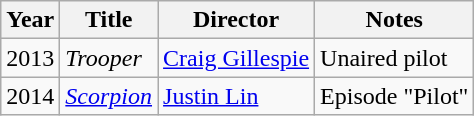<table class="wikitable">
<tr>
<th>Year</th>
<th>Title</th>
<th>Director</th>
<th>Notes</th>
</tr>
<tr>
<td>2013</td>
<td><em>Trooper</em></td>
<td><a href='#'>Craig Gillespie</a></td>
<td>Unaired pilot</td>
</tr>
<tr>
<td>2014</td>
<td><em><a href='#'>Scorpion</a></em></td>
<td><a href='#'>Justin Lin</a></td>
<td>Episode "Pilot"</td>
</tr>
</table>
